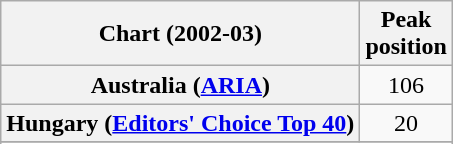<table class="wikitable plainrowheaders sortable" style="text-align:center;">
<tr>
<th scope="col">Chart (2002-03)</th>
<th scope="col">Peak<br>position</th>
</tr>
<tr>
<th scope="row">Australia (<a href='#'>ARIA</a>)</th>
<td align="center">106</td>
</tr>
<tr>
<th scope="row">Hungary (<a href='#'>Editors' Choice Top 40</a>)</th>
<td>20</td>
</tr>
<tr>
</tr>
<tr>
</tr>
<tr>
</tr>
<tr>
</tr>
<tr>
</tr>
</table>
